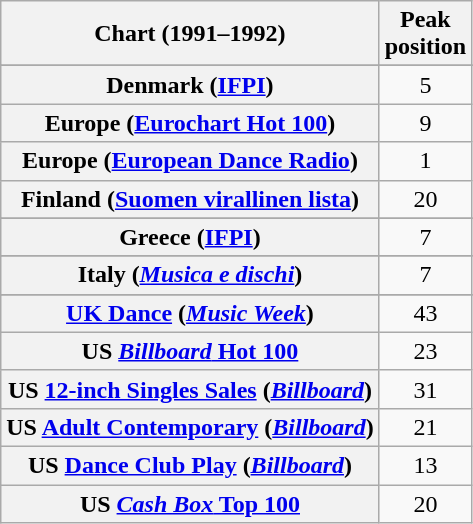<table class="wikitable sortable plainrowheaders" style="text-align:center">
<tr>
<th>Chart (1991–1992)</th>
<th>Peak<br>position</th>
</tr>
<tr>
</tr>
<tr>
</tr>
<tr>
</tr>
<tr>
</tr>
<tr>
</tr>
<tr>
<th scope="row">Denmark (<a href='#'>IFPI</a>)</th>
<td>5</td>
</tr>
<tr>
<th scope="row">Europe (<a href='#'>Eurochart Hot 100</a>)</th>
<td>9</td>
</tr>
<tr>
<th scope="row">Europe (<a href='#'>European Dance Radio</a>)</th>
<td>1</td>
</tr>
<tr>
<th scope="row">Finland (<a href='#'>Suomen virallinen lista</a>)</th>
<td>20</td>
</tr>
<tr>
</tr>
<tr>
</tr>
<tr>
<th scope="row">Greece (<a href='#'>IFPI</a>)</th>
<td>7</td>
</tr>
<tr>
</tr>
<tr>
<th scope="row">Italy (<em><a href='#'>Musica e dischi</a></em>)</th>
<td>7</td>
</tr>
<tr>
</tr>
<tr>
</tr>
<tr>
</tr>
<tr>
</tr>
<tr>
</tr>
<tr>
</tr>
<tr>
<th scope="row"><a href='#'>UK Dance</a> (<em><a href='#'>Music Week</a></em>)</th>
<td>43</td>
</tr>
<tr>
<th scope="row">US <a href='#'><em>Billboard</em> Hot 100</a></th>
<td>23</td>
</tr>
<tr>
<th scope="row">US <a href='#'>12-inch Singles Sales</a> (<em><a href='#'>Billboard</a></em>)</th>
<td>31</td>
</tr>
<tr>
<th scope="row">US <a href='#'>Adult Contemporary</a> (<em><a href='#'>Billboard</a></em>)</th>
<td>21</td>
</tr>
<tr>
<th scope="row">US <a href='#'>Dance Club Play</a> (<em><a href='#'>Billboard</a></em>)</th>
<td>13</td>
</tr>
<tr>
<th scope="row">US <a href='#'><em>Cash Box</em> Top 100</a></th>
<td>20</td>
</tr>
</table>
